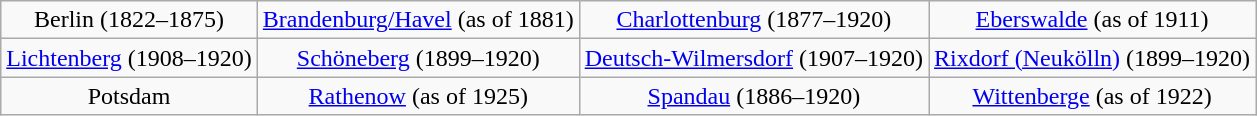<table class="wikitable" style="text-align: center;" style="margin: 1em auto 1em auto">
<tr>
<td>Berlin (1822–1875)</td>
<td><a href='#'>Brandenburg/Havel</a> (as of 1881)</td>
<td><a href='#'>Charlottenburg</a> (1877–1920)</td>
<td><a href='#'>Eberswalde</a> (as of 1911)</td>
</tr>
<tr>
<td><a href='#'>Lichtenberg</a> (1908–1920)</td>
<td><a href='#'>Schöneberg</a> (1899–1920)</td>
<td><a href='#'>Deutsch-Wilmersdorf</a> (1907–1920)</td>
<td><a href='#'>Rixdorf (Neukölln)</a> (1899–1920)</td>
</tr>
<tr>
<td>Potsdam</td>
<td><a href='#'>Rathenow</a> (as of 1925)</td>
<td><a href='#'>Spandau</a> (1886–1920)</td>
<td><a href='#'>Wittenberge</a> (as of 1922)</td>
</tr>
</table>
